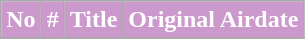<table class="wikitable plainrowheaders">
<tr style="color:white">
<th style="background: #c9c; color:#Green; text-align: center;">No</th>
<th style="background: #c9c; color:#Green; text-align: center;">#</th>
<th style="background: #c9c; color:#Green; text-align: center;">Title</th>
<th style="background: #c9c; color:#Green; text-align: center;">Original Airdate</th>
</tr>
<tr>
</tr>
</table>
